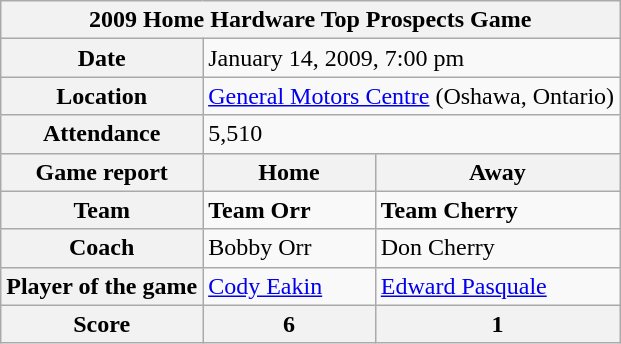<table class="wikitable">
<tr>
<th colspan="3">2009 Home Hardware Top Prospects Game</th>
</tr>
<tr>
<th>Date</th>
<td colspan="2">January 14, 2009, 7:00 pm</td>
</tr>
<tr>
<th>Location</th>
<td colspan="2"><a href='#'>General Motors Centre</a> (Oshawa, Ontario)</td>
</tr>
<tr>
<th>Attendance</th>
<td colspan="2">5,510</td>
</tr>
<tr>
<th>Game report</th>
<th>Home</th>
<th>Away</th>
</tr>
<tr>
<th>Team</th>
<td><strong>Team Orr</strong></td>
<td><strong>Team Cherry</strong></td>
</tr>
<tr>
<th>Coach</th>
<td>Bobby Orr</td>
<td>Don Cherry</td>
</tr>
<tr>
<th>Player of the game</th>
<td><a href='#'>Cody Eakin</a></td>
<td><a href='#'>Edward Pasquale</a></td>
</tr>
<tr>
<th>Score</th>
<th>6</th>
<th>1</th>
</tr>
</table>
